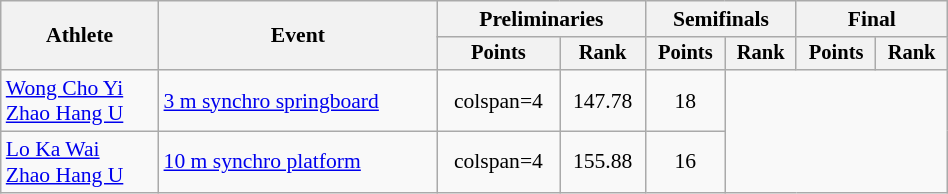<table class="wikitable" style="text-align:center; font-size:90%; width:50%;">
<tr>
<th rowspan=2>Athlete</th>
<th rowspan=2>Event</th>
<th colspan=2>Preliminaries</th>
<th colspan=2>Semifinals</th>
<th colspan=2>Final</th>
</tr>
<tr style="font-size:95%">
<th>Points</th>
<th>Rank</th>
<th>Points</th>
<th>Rank</th>
<th>Points</th>
<th>Rank</th>
</tr>
<tr>
<td align=left><a href='#'>Wong Cho Yi</a> <br><a href='#'>Zhao Hang U</a></td>
<td align=left><a href='#'>3 m synchro springboard</a></td>
<td>colspan=4 </td>
<td>147.78</td>
<td>18</td>
</tr>
<tr>
<td align=left><a href='#'>Lo Ka Wai</a> <br><a href='#'>Zhao Hang U</a></td>
<td align=left><a href='#'>10 m synchro platform</a></td>
<td>colspan=4 </td>
<td>155.88</td>
<td>16</td>
</tr>
</table>
